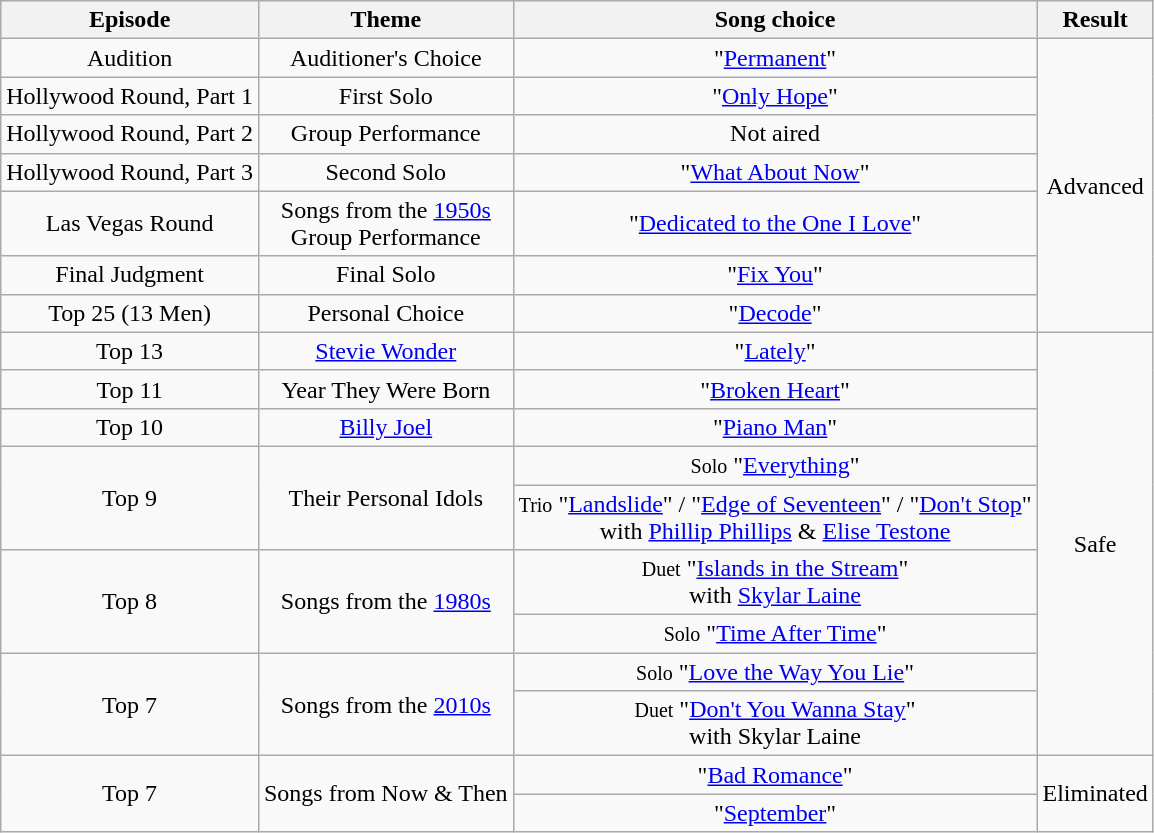<table class="wikitable" style="text-align: center;">
<tr>
<th>Episode</th>
<th>Theme</th>
<th>Song choice</th>
<th>Result</th>
</tr>
<tr>
<td>Audition</td>
<td>Auditioner's Choice</td>
<td>"<a href='#'>Permanent</a>"</td>
<td rowspan=7>Advanced</td>
</tr>
<tr>
<td>Hollywood Round, Part 1</td>
<td>First Solo</td>
<td>"<a href='#'>Only Hope</a>"</td>
</tr>
<tr>
<td>Hollywood Round, Part 2</td>
<td>Group Performance</td>
<td>Not aired</td>
</tr>
<tr>
<td>Hollywood Round, Part 3</td>
<td>Second Solo</td>
<td>"<a href='#'>What About Now</a>"</td>
</tr>
<tr>
<td>Las Vegas Round</td>
<td>Songs from the <a href='#'>1950s</a><br>Group Performance</td>
<td>"<a href='#'>Dedicated to the One I Love</a>"</td>
</tr>
<tr>
<td>Final Judgment</td>
<td>Final Solo</td>
<td>"<a href='#'>Fix You</a>"</td>
</tr>
<tr>
<td>Top 25 (13 Men)</td>
<td>Personal Choice</td>
<td>"<a href='#'>Decode</a>"</td>
</tr>
<tr>
<td>Top 13</td>
<td><a href='#'>Stevie Wonder</a></td>
<td>"<a href='#'>Lately</a>"</td>
<td rowspan=9>Safe</td>
</tr>
<tr>
<td>Top 11</td>
<td>Year They Were Born</td>
<td>"<a href='#'>Broken Heart</a>"</td>
</tr>
<tr>
<td>Top 10</td>
<td><a href='#'>Billy Joel</a></td>
<td>"<a href='#'>Piano Man</a>"</td>
</tr>
<tr>
<td rowspan="2">Top 9</td>
<td rowspan="2">Their Personal Idols</td>
<td><small>Solo</small> "<a href='#'>Everything</a>"</td>
</tr>
<tr>
<td><small>Trio</small> "<a href='#'>Landslide</a>" / "<a href='#'>Edge of Seventeen</a>" / "<a href='#'>Don't Stop</a>"<br>with <a href='#'>Phillip Phillips</a> & <a href='#'>Elise Testone</a></td>
</tr>
<tr>
<td rowspan="2">Top 8</td>
<td rowspan="2">Songs from the <a href='#'>1980s</a></td>
<td><small>Duet</small> "<a href='#'>Islands in the Stream</a>"<br>with <a href='#'>Skylar Laine</a></td>
</tr>
<tr>
<td><small>Solo</small> "<a href='#'>Time After Time</a>"</td>
</tr>
<tr>
<td rowspan=2>Top 7</td>
<td rowspan=2>Songs from the <a href='#'>2010s</a></td>
<td><small>Solo</small> "<a href='#'>Love the Way You Lie</a>"</td>
</tr>
<tr>
<td><small>Duet</small> "<a href='#'>Don't You Wanna Stay</a>"<br>with Skylar Laine</td>
</tr>
<tr>
<td rowspan=2>Top 7</td>
<td rowspan=2>Songs from Now & Then</td>
<td>"<a href='#'>Bad Romance</a>"</td>
<td rowspan=2>Eliminated</td>
</tr>
<tr>
<td>"<a href='#'>September</a>"</td>
</tr>
</table>
